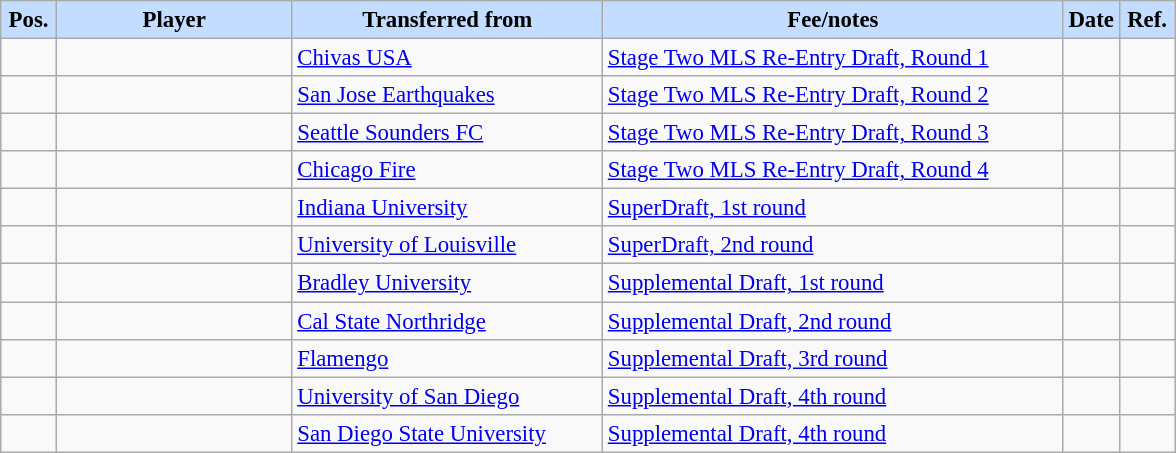<table class="wikitable sortable" style="text-align:left; font-size:95%;">
<tr>
<th style="background:#c2ddff; width:30px;"><strong>Pos.</strong></th>
<th style="background:#c2ddff; width:150px;"><strong>Player</strong></th>
<th style="background:#c2ddff; width:200px;"><strong>Transferred from</strong></th>
<th style="background:#c2ddff; width:300px;"><strong>Fee/notes</strong></th>
<th style="background:#c2ddff; width:30px;"><strong>Date</strong></th>
<th style="background:#c2ddff; width:30px;"><strong>Ref.</strong></th>
</tr>
<tr>
<td align=center></td>
<td></td>
<td> <a href='#'>Chivas USA</a></td>
<td><a href='#'>Stage Two MLS Re-Entry Draft, Round 1</a></td>
<td></td>
<td></td>
</tr>
<tr>
<td align=center></td>
<td></td>
<td> <a href='#'>San Jose Earthquakes</a></td>
<td><a href='#'>Stage Two MLS Re-Entry Draft, Round 2</a></td>
<td></td>
<td></td>
</tr>
<tr>
<td align=center></td>
<td></td>
<td> <a href='#'>Seattle Sounders FC</a></td>
<td><a href='#'>Stage Two MLS Re-Entry Draft, Round 3</a></td>
<td></td>
<td></td>
</tr>
<tr>
<td align=center></td>
<td></td>
<td> <a href='#'>Chicago Fire</a></td>
<td><a href='#'>Stage Two MLS Re-Entry Draft, Round 4</a></td>
<td></td>
<td></td>
</tr>
<tr>
<td align=center></td>
<td></td>
<td> <a href='#'>Indiana University</a></td>
<td><a href='#'>SuperDraft, 1st round</a></td>
<td></td>
<td></td>
</tr>
<tr>
<td align=center></td>
<td></td>
<td> <a href='#'>University of Louisville</a></td>
<td><a href='#'>SuperDraft, 2nd round</a></td>
<td></td>
<td></td>
</tr>
<tr>
<td align=center></td>
<td></td>
<td> <a href='#'>Bradley University</a></td>
<td><a href='#'>Supplemental Draft, 1st round</a></td>
<td></td>
<td></td>
</tr>
<tr>
<td align=center></td>
<td></td>
<td> <a href='#'>Cal State Northridge</a></td>
<td><a href='#'>Supplemental Draft, 2nd round</a></td>
<td></td>
<td></td>
</tr>
<tr>
<td align=center></td>
<td></td>
<td> <a href='#'>Flamengo</a></td>
<td><a href='#'>Supplemental Draft, 3rd round</a></td>
<td></td>
<td></td>
</tr>
<tr>
<td align=center></td>
<td></td>
<td> <a href='#'>University of San Diego</a></td>
<td><a href='#'>Supplemental Draft, 4th round</a></td>
<td></td>
<td></td>
</tr>
<tr>
<td align=center></td>
<td></td>
<td> <a href='#'>San Diego State University</a></td>
<td><a href='#'>Supplemental Draft, 4th round</a></td>
<td></td>
<td></td>
</tr>
</table>
